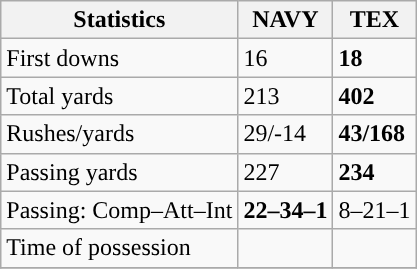<table class="wikitable" style="float: left;">
<tr>
<th>Statistics</th>
<th>NAVY</th>
<th>TEX</th>
</tr>
<tr>
<td>First downs</td>
<td>16</td>
<td><strong>18</strong></td>
</tr>
<tr>
<td>Total yards</td>
<td>213</td>
<td><strong>402</strong></td>
</tr>
<tr>
<td>Rushes/yards</td>
<td>29/-14</td>
<td><strong>43/168</strong></td>
</tr>
<tr>
<td>Passing yards</td>
<td>227</td>
<td><strong>234</strong></td>
</tr>
<tr>
<td>Passing: Comp–Att–Int</td>
<td><strong>22–34–1</strong></td>
<td>8–21–1</td>
</tr>
<tr>
<td>Time of possession</td>
<td></td>
<td></td>
</tr>
<tr>
</tr>
</table>
